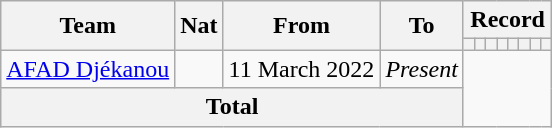<table class="wikitable" style="text-align: center">
<tr>
<th rowspan="2">Team</th>
<th rowspan="2">Nat</th>
<th rowspan="2">From</th>
<th rowspan="2">To</th>
<th colspan="8">Record</th>
</tr>
<tr>
<th></th>
<th></th>
<th></th>
<th></th>
<th></th>
<th></th>
<th></th>
<th></th>
</tr>
<tr>
<td align=left><a href='#'>AFAD Djékanou</a></td>
<td></td>
<td align=left>11 March 2022</td>
<td align=left><em>Present</em><br></td>
</tr>
<tr>
<th colspan="4">Total<br></th>
</tr>
</table>
